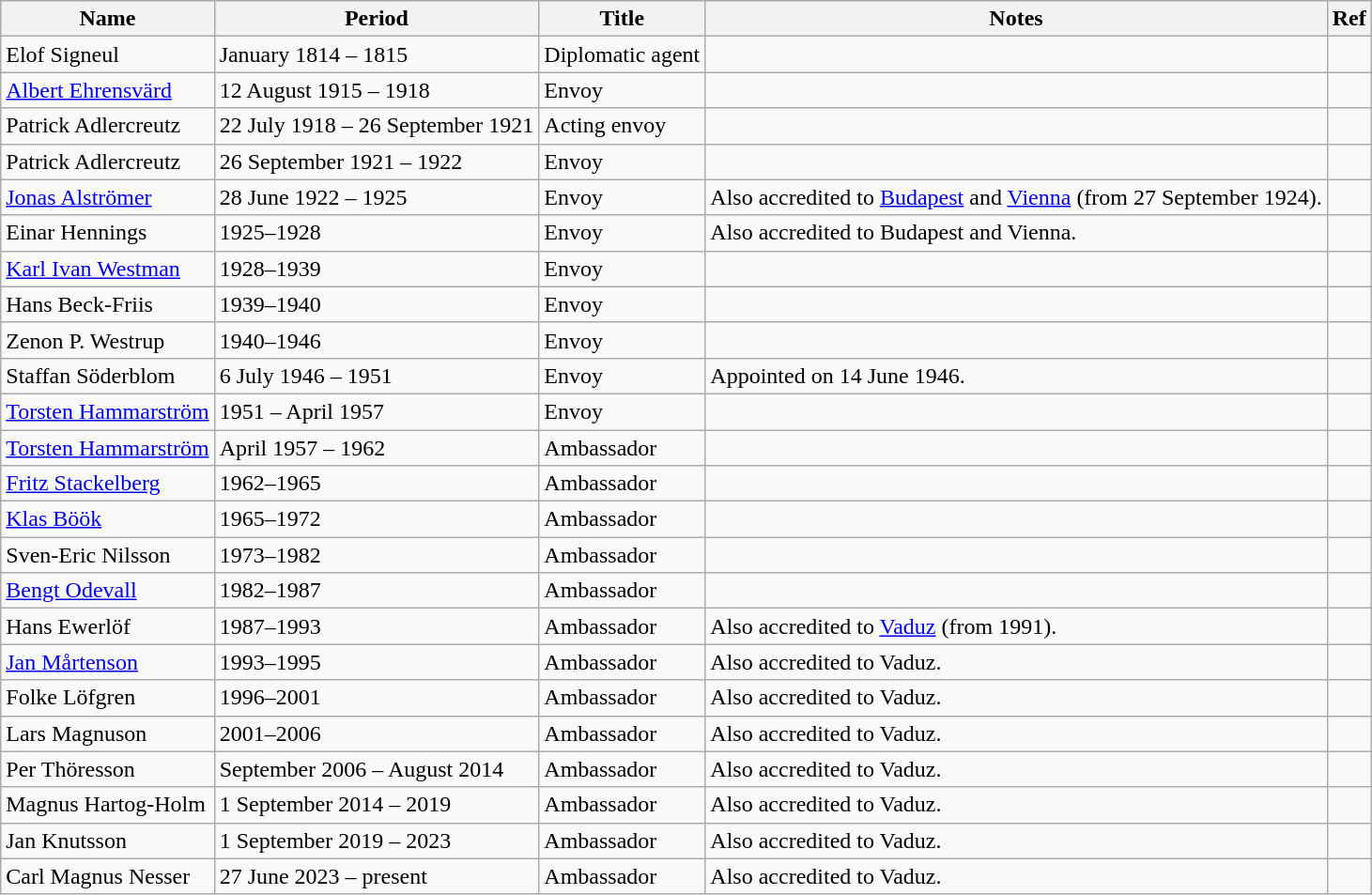<table class="wikitable">
<tr>
<th>Name</th>
<th>Period</th>
<th>Title</th>
<th>Notes</th>
<th>Ref</th>
</tr>
<tr>
<td>Elof Signeul</td>
<td>January 1814 – 1815</td>
<td>Diplomatic agent</td>
<td></td>
<td></td>
</tr>
<tr>
<td><a href='#'>Albert Ehrensvärd</a></td>
<td>12 August 1915 – 1918</td>
<td>Envoy</td>
<td></td>
<td></td>
</tr>
<tr>
<td>Patrick Adlercreutz</td>
<td>22 July 1918 – 26 September 1921</td>
<td>Acting envoy</td>
<td></td>
<td></td>
</tr>
<tr>
<td>Patrick Adlercreutz</td>
<td>26 September 1921 – 1922</td>
<td>Envoy</td>
<td></td>
<td></td>
</tr>
<tr>
<td><a href='#'>Jonas Alströmer</a></td>
<td>28 June 1922 – 1925</td>
<td>Envoy</td>
<td>Also accredited to <a href='#'>Budapest</a> and <a href='#'>Vienna</a> (from 27 September 1924).</td>
<td></td>
</tr>
<tr>
<td>Einar Hennings</td>
<td>1925–1928</td>
<td>Envoy</td>
<td>Also accredited to Budapest and Vienna.</td>
<td></td>
</tr>
<tr>
<td><a href='#'>Karl Ivan Westman</a></td>
<td>1928–1939</td>
<td>Envoy</td>
<td></td>
<td></td>
</tr>
<tr>
<td>Hans Beck-Friis</td>
<td>1939–1940</td>
<td>Envoy</td>
<td></td>
<td></td>
</tr>
<tr>
<td>Zenon P. Westrup</td>
<td>1940–1946</td>
<td>Envoy</td>
<td></td>
<td></td>
</tr>
<tr>
<td>Staffan Söderblom</td>
<td>6 July 1946 – 1951</td>
<td>Envoy</td>
<td>Appointed on 14 June 1946.</td>
<td></td>
</tr>
<tr>
<td><a href='#'>Torsten Hammarström</a></td>
<td>1951 – April 1957</td>
<td>Envoy</td>
<td></td>
<td></td>
</tr>
<tr>
<td><a href='#'>Torsten Hammarström</a></td>
<td>April 1957 – 1962</td>
<td>Ambassador</td>
<td></td>
<td></td>
</tr>
<tr>
<td><a href='#'>Fritz Stackelberg</a></td>
<td>1962–1965</td>
<td>Ambassador</td>
<td></td>
<td></td>
</tr>
<tr>
<td><a href='#'>Klas Böök</a></td>
<td>1965–1972</td>
<td>Ambassador</td>
<td></td>
<td></td>
</tr>
<tr>
<td>Sven-Eric Nilsson</td>
<td>1973–1982</td>
<td>Ambassador</td>
<td></td>
<td></td>
</tr>
<tr>
<td><a href='#'>Bengt Odevall</a></td>
<td>1982–1987</td>
<td>Ambassador</td>
<td></td>
<td></td>
</tr>
<tr>
<td>Hans Ewerlöf</td>
<td>1987–1993</td>
<td>Ambassador</td>
<td>Also accredited to <a href='#'>Vaduz</a> (from 1991).</td>
<td></td>
</tr>
<tr>
<td><a href='#'>Jan Mårtenson</a></td>
<td>1993–1995</td>
<td>Ambassador</td>
<td>Also accredited to Vaduz.</td>
<td></td>
</tr>
<tr>
<td>Folke Löfgren</td>
<td>1996–2001</td>
<td>Ambassador</td>
<td>Also accredited to Vaduz.</td>
<td></td>
</tr>
<tr>
<td>Lars Magnuson</td>
<td>2001–2006</td>
<td>Ambassador</td>
<td>Also accredited to Vaduz.</td>
<td></td>
</tr>
<tr>
<td>Per Thöresson</td>
<td>September 2006 – August 2014</td>
<td>Ambassador</td>
<td>Also accredited to Vaduz.</td>
<td></td>
</tr>
<tr>
<td>Magnus Hartog-Holm</td>
<td>1 September 2014 – 2019</td>
<td>Ambassador</td>
<td>Also accredited to Vaduz.</td>
<td></td>
</tr>
<tr>
<td>Jan Knutsson</td>
<td>1 September 2019 – 2023</td>
<td>Ambassador</td>
<td>Also accredited to Vaduz.</td>
<td></td>
</tr>
<tr>
<td>Carl Magnus Nesser</td>
<td>27 June 2023 – present</td>
<td>Ambassador</td>
<td>Also accredited to Vaduz.</td>
<td></td>
</tr>
</table>
